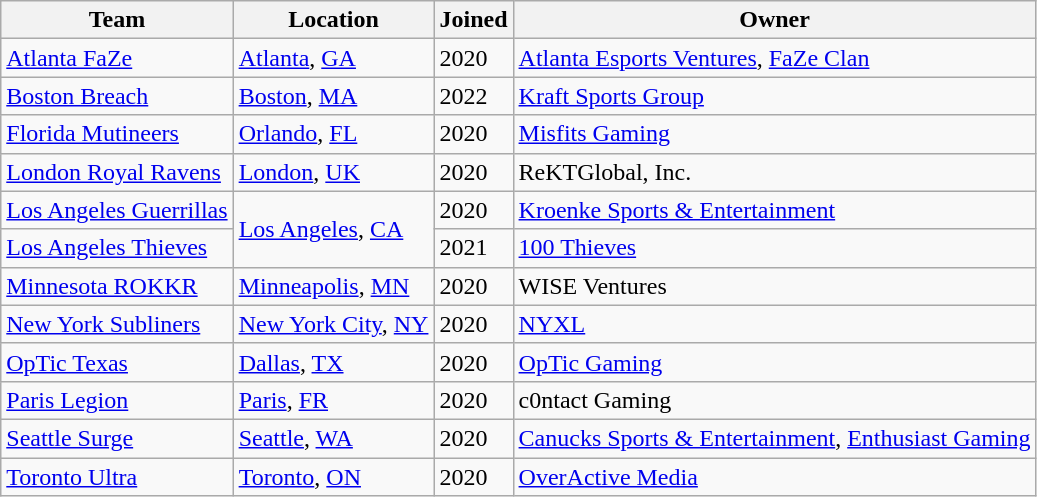<table class="wikitable">
<tr>
<th>Team</th>
<th>Location</th>
<th>Joined</th>
<th>Owner</th>
</tr>
<tr>
<td><a href='#'>Atlanta FaZe</a></td>
<td> <a href='#'>Atlanta</a>, <a href='#'>GA</a></td>
<td>2020</td>
<td><a href='#'>Atlanta Esports Ventures</a>, <a href='#'>FaZe Clan</a></td>
</tr>
<tr>
<td><a href='#'>Boston Breach</a></td>
<td> <a href='#'>Boston</a>, <a href='#'>MA</a></td>
<td>2022</td>
<td><a href='#'>Kraft Sports Group</a></td>
</tr>
<tr>
<td><a href='#'>Florida Mutineers</a></td>
<td> <a href='#'>Orlando</a>, <a href='#'>FL</a></td>
<td>2020</td>
<td><a href='#'>Misfits Gaming</a></td>
</tr>
<tr>
<td><a href='#'>London Royal Ravens</a></td>
<td> <a href='#'>London</a>, <a href='#'>UK</a></td>
<td>2020</td>
<td>ReKTGlobal, Inc.</td>
</tr>
<tr>
<td><a href='#'>Los Angeles Guerrillas</a></td>
<td rowspan="2"> <a href='#'>Los Angeles</a>, <a href='#'>CA</a></td>
<td>2020</td>
<td><a href='#'>Kroenke Sports & Entertainment</a></td>
</tr>
<tr>
<td><a href='#'>Los Angeles Thieves</a></td>
<td>2021</td>
<td><a href='#'>100 Thieves</a></td>
</tr>
<tr>
<td><a href='#'>Minnesota ROKKR</a></td>
<td> <a href='#'>Minneapolis</a>, <a href='#'>MN</a></td>
<td>2020</td>
<td>WISE Ventures</td>
</tr>
<tr>
<td><a href='#'>New York Subliners</a></td>
<td> <a href='#'>New York City</a>, <a href='#'>NY</a></td>
<td>2020</td>
<td><a href='#'>NYXL</a></td>
</tr>
<tr>
<td><a href='#'>OpTic Texas</a></td>
<td> <a href='#'>Dallas</a>, <a href='#'>TX</a></td>
<td>2020</td>
<td><a href='#'>OpTic Gaming</a></td>
</tr>
<tr>
<td><a href='#'>Paris Legion</a></td>
<td> <a href='#'>Paris</a>, <a href='#'>FR</a></td>
<td>2020</td>
<td>c0ntact Gaming</td>
</tr>
<tr>
<td><a href='#'>Seattle Surge</a></td>
<td> <a href='#'>Seattle</a>, <a href='#'>WA</a></td>
<td>2020</td>
<td><a href='#'>Canucks Sports & Entertainment</a>, <a href='#'>Enthusiast Gaming</a></td>
</tr>
<tr>
<td><a href='#'>Toronto Ultra</a></td>
<td> <a href='#'>Toronto</a>, <a href='#'>ON</a></td>
<td>2020</td>
<td><a href='#'>OverActive Media</a></td>
</tr>
</table>
